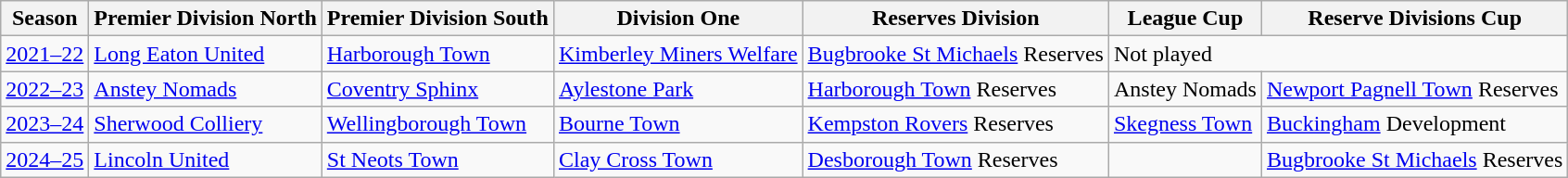<table class=wikitable>
<tr>
<th> Season </th>
<th>Premier Division North</th>
<th>Premier Division South</th>
<th>Division One</th>
<th>Reserves Division</th>
<th>League Cup</th>
<th>Reserve Divisions Cup</th>
</tr>
<tr>
<td><a href='#'>2021–22</a></td>
<td><a href='#'>Long Eaton United</a></td>
<td><a href='#'>Harborough Town</a></td>
<td><a href='#'>Kimberley Miners Welfare</a></td>
<td><a href='#'>Bugbrooke St Michaels</a> Reserves</td>
<td colspan=2>Not played</td>
</tr>
<tr>
<td><a href='#'>2022–23</a></td>
<td><a href='#'>Anstey Nomads</a></td>
<td><a href='#'>Coventry Sphinx</a></td>
<td><a href='#'>Aylestone Park</a></td>
<td><a href='#'>Harborough Town</a> Reserves</td>
<td>Anstey Nomads</td>
<td><a href='#'>Newport Pagnell Town</a> Reserves</td>
</tr>
<tr>
<td><a href='#'>2023–24</a></td>
<td><a href='#'>Sherwood Colliery</a></td>
<td><a href='#'>Wellingborough Town</a></td>
<td><a href='#'>Bourne Town</a></td>
<td><a href='#'>Kempston Rovers</a> Reserves</td>
<td><a href='#'>Skegness Town</a></td>
<td><a href='#'>Buckingham</a> Development</td>
</tr>
<tr>
<td><a href='#'>2024–25</a></td>
<td><a href='#'>Lincoln United</a></td>
<td><a href='#'>St Neots Town</a></td>
<td><a href='#'>Clay Cross Town</a></td>
<td><a href='#'>Desborough Town</a> Reserves</td>
<td></td>
<td><a href='#'>Bugbrooke St Michaels</a> Reserves</td>
</tr>
</table>
